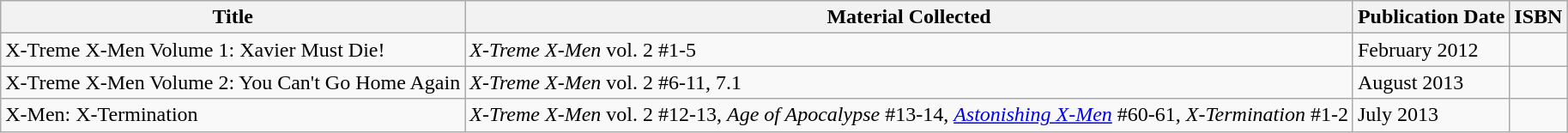<table class="wikitable">
<tr>
<th>Title</th>
<th>Material Collected</th>
<th>Publication Date</th>
<th>ISBN</th>
</tr>
<tr>
<td>X-Treme X-Men Volume 1: Xavier Must Die!</td>
<td><em>X-Treme X-Men</em> vol. 2 #1-5</td>
<td>February 2012</td>
<td></td>
</tr>
<tr>
<td>X-Treme X-Men Volume 2: You Can't Go Home Again</td>
<td><em>X-Treme X-Men</em> vol. 2 #6-11, 7.1</td>
<td>August 2013</td>
<td></td>
</tr>
<tr>
<td>X-Men: X-Termination</td>
<td><em>X-Treme X-Men</em> vol. 2 #12-13, <em>Age of Apocalypse</em> #13-14, <em><a href='#'>Astonishing X-Men</a></em> #60-61, <em>X-Termination</em> #1-2</td>
<td>July 2013</td>
<td></td>
</tr>
</table>
